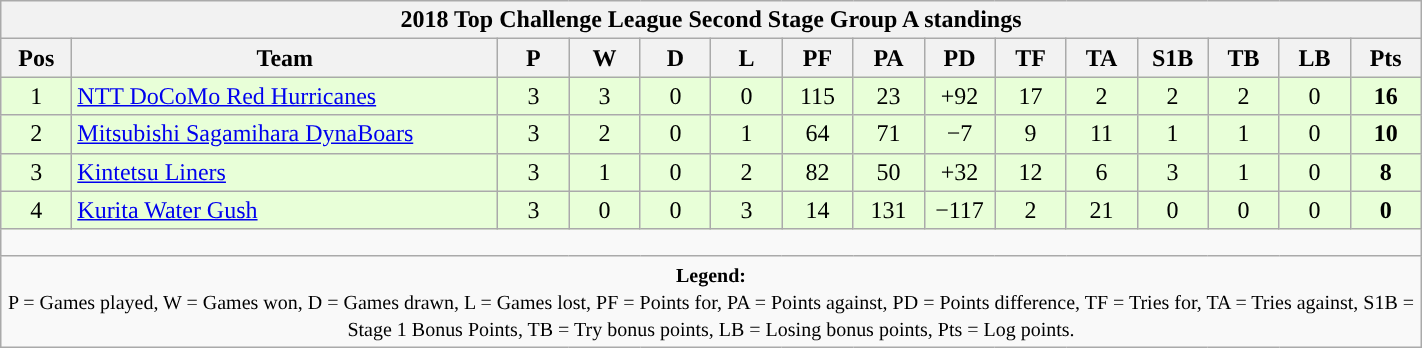<table class="wikitable" style="text-align:center; font-size:100%; width:75%;">
<tr>
<th colspan="100%" cellpadding="0" cellspacing="0"><strong>2018 Top Challenge League Second Stage Group A standings</strong></th>
</tr>
<tr>
<th style="width:5%;">Pos</th>
<th style="width:30%;">Team</th>
<th style="width:5%;">P</th>
<th style="width:5%;">W</th>
<th style="width:5%;">D</th>
<th style="width:5%;">L</th>
<th style="width:5%;">PF</th>
<th style="width:5%;">PA</th>
<th style="width:5%;">PD</th>
<th style="width:5%;">TF</th>
<th style="width:5%;">TA</th>
<th style="width:5%;">S1B</th>
<th style="width:5%;">TB</th>
<th style="width:5%;">LB</th>
<th style="width:5%;">Pts<br></th>
</tr>
<tr style="background:#E8FFD8;">
<td>1</td>
<td style="text-align:left;"><a href='#'>NTT DoCoMo Red Hurricanes</a></td>
<td>3</td>
<td>3</td>
<td>0</td>
<td>0</td>
<td>115</td>
<td>23</td>
<td>+92</td>
<td>17</td>
<td>2</td>
<td>2</td>
<td>2</td>
<td>0</td>
<td><strong>16</strong></td>
</tr>
<tr style="background:#E8FFD8;">
<td>2</td>
<td style="text-align:left;"><a href='#'>Mitsubishi Sagamihara DynaBoars</a></td>
<td>3</td>
<td>2</td>
<td>0</td>
<td>1</td>
<td>64</td>
<td>71</td>
<td>−7</td>
<td>9</td>
<td>11</td>
<td>1</td>
<td>1</td>
<td>0</td>
<td><strong>10</strong></td>
</tr>
<tr style="background:#E8FFD8;">
<td>3</td>
<td style="text-align:left;"><a href='#'>Kintetsu Liners</a></td>
<td>3</td>
<td>1</td>
<td>0</td>
<td>2</td>
<td>82</td>
<td>50</td>
<td>+32</td>
<td>12</td>
<td>6</td>
<td>3</td>
<td>1</td>
<td>0</td>
<td><strong>8</strong></td>
</tr>
<tr style="background:#E8FFD8;">
<td>4</td>
<td style="text-align:left;"><a href='#'>Kurita Water Gush</a></td>
<td>3</td>
<td>0</td>
<td>0</td>
<td>3</td>
<td>14</td>
<td>131</td>
<td>−117</td>
<td>2</td>
<td>21</td>
<td>0</td>
<td>0</td>
<td>0</td>
<td><strong>0</strong></td>
</tr>
<tr>
<td colspan="100%" style="height:10px;"></td>
</tr>
<tr>
<td colspan="100%"><small><strong>Legend:</strong> <br> P = Games played, W = Games won, D = Games drawn, L = Games lost, PF = Points for, PA = Points against, PD = Points difference, TF = Tries for, TA = Tries against, S1B = Stage 1 Bonus Points, TB = Try bonus points, LB = Losing bonus points, Pts = Log points.</small></td>
</tr>
</table>
